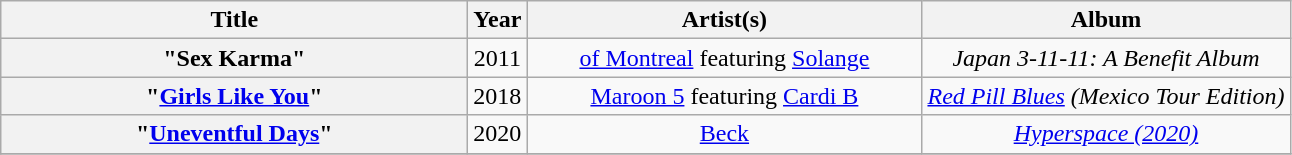<table class="wikitable plainrowheaders" style="text-align:center;">
<tr>
<th scope="col" style="width:19em;">Title</th>
<th scope="col" style="width:1em;">Year</th>
<th scope="col" style="width:16em;">Artist(s)</th>
<th scope="col">Album</th>
</tr>
<tr>
<th scope="row">"Sex Karma"</th>
<td>2011</td>
<td><a href='#'>of Montreal</a> featuring <a href='#'>Solange</a></td>
<td><em>Japan 3-11-11: A Benefit Album</em></td>
</tr>
<tr>
<th scope="row">"<a href='#'>Girls Like You</a>"</th>
<td>2018</td>
<td><a href='#'>Maroon 5</a> featuring <a href='#'>Cardi B</a></td>
<td><em><a href='#'>Red Pill Blues</a> (Mexico Tour Edition)</em></td>
</tr>
<tr>
<th scope="row">"<a href='#'>Uneventful Days</a>"</th>
<td>2020</td>
<td><a href='#'>Beck</a></td>
<td><em><a href='#'>Hyperspace (2020)</a></em></td>
</tr>
<tr>
</tr>
</table>
